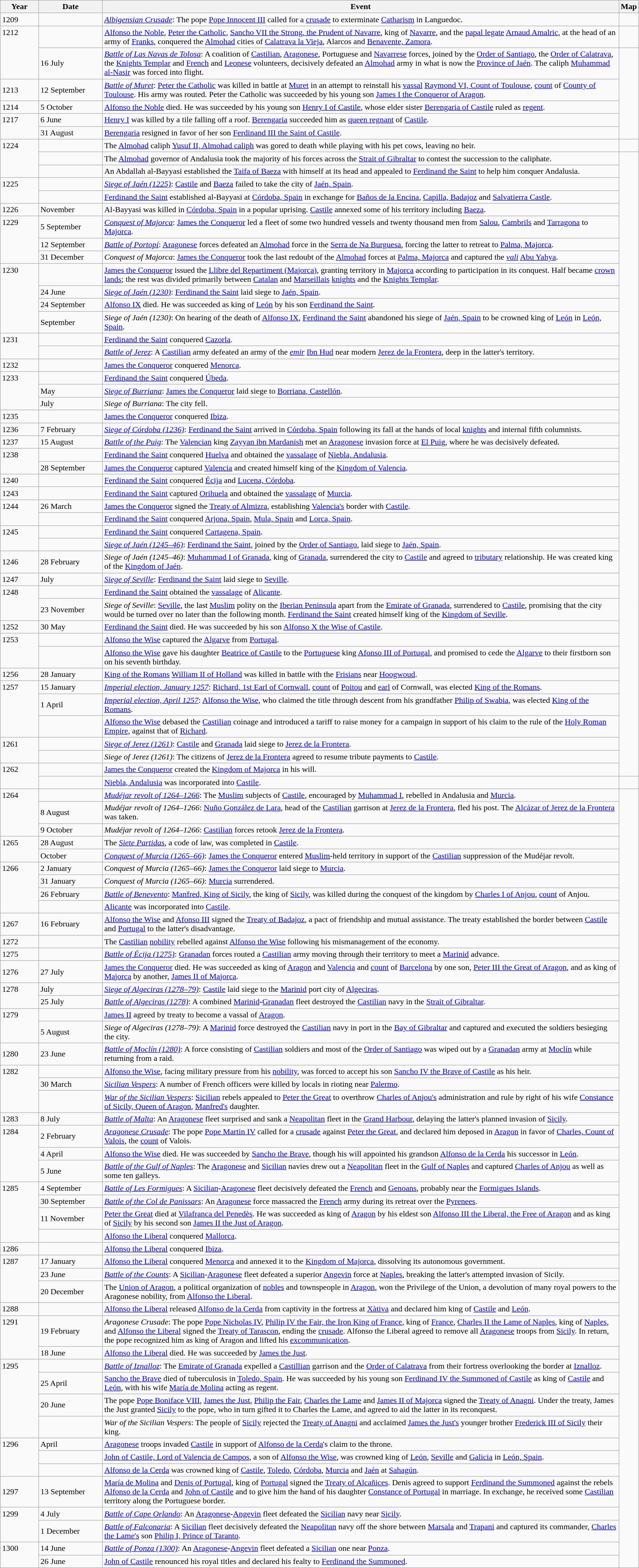<table class="wikitable" style="width:100%">
<tr>
<th style="width:6%">Year</th>
<th style="width:10%">Date</th>
<th>Event</th>
<th>Map</th>
</tr>
<tr>
<td>1209</td>
<td></td>
<td><em><a href='#'>Albigensian Crusade</a></em>: The pope <a href='#'>Pope Innocent III</a> called for a <a href='#'>crusade</a> to exterminate <a href='#'>Catharism</a> in Languedoc.</td>
</tr>
<tr>
<td rowspan="2" valign="top">1212</td>
<td></td>
<td><a href='#'>Alfonso the Noble</a>, <a href='#'>Peter the Catholic</a>, <a href='#'>Sancho VII the Strong, the Prudent of Navarre</a>, king of <a href='#'>Navarre</a>, and the <a href='#'>papal legate</a> <a href='#'>Arnaud Amalric</a>, at the head of an army of <a href='#'>Franks</a>, conquered the <a href='#'>Almohad</a> cities of <a href='#'>Calatrava la Vieja</a>, Alarcos and <a href='#'>Benavente, Zamora</a>.</td>
<td></td>
</tr>
<tr>
<td>16 July</td>
<td><em><a href='#'>Battle of Las Navas de Tolosa</a></em>: A coalition of <a href='#'>Castilian</a>, <a href='#'>Aragonese</a>, Portuguese and <a href='#'>Navarrese</a> forces, joined by the <a href='#'>Order of Santiago</a>, the <a href='#'>Order of Calatrava</a>, the <a href='#'>Knights Templar</a> and <a href='#'>French</a> and <a href='#'>Leonese</a> volunteers, decisively defeated an <a href='#'>Almohad</a> army in what is now the <a href='#'>Province of Jaén</a>.  The caliph <a href='#'>Muhammad al-Nasir</a> was forced into flight.</td>
</tr>
<tr>
<td>1213</td>
<td>12 September</td>
<td><em><a href='#'>Battle of Muret</a></em>: <a href='#'>Peter the Catholic</a> was killed in battle at <a href='#'>Muret</a> in an attempt to reinstall his <a href='#'>vassal</a> <a href='#'>Raymond VI, Count of Toulouse</a>, <a href='#'>count</a> of <a href='#'>County of Toulouse</a>.  His army was routed.  Peter the Catholic was succeeded by his young son <a href='#'>James I the Conqueror of Aragon</a>.</td>
</tr>
<tr>
<td>1214</td>
<td>5 October</td>
<td><a href='#'>Alfonso the Noble</a> died.  He was succeeded by his young son <a href='#'>Henry I of Castile</a>, whose elder sister <a href='#'>Berengaria of Castile</a> ruled as <a href='#'>regent</a>.</td>
</tr>
<tr>
<td rowspan="2" valign="top">1217</td>
<td>6 June</td>
<td><a href='#'>Henry I</a> was killed by a tile falling off a roof. <a href='#'>Berengaria</a> succeeded him as <a href='#'>queen regnant</a> of <a href='#'>Castile</a>.</td>
</tr>
<tr>
<td>31 August</td>
<td><a href='#'>Berengaria</a> resigned in favor of her son <a href='#'>Ferdinand III the Saint of Castile</a>.</td>
</tr>
<tr>
<td rowspan="3" valign="top">1224</td>
<td></td>
<td>The <a href='#'>Almohad</a> caliph <a href='#'>Yusuf II, Almohad caliph</a> was gored to death while playing with his pet cows, leaving no heir.</td>
<td></td>
</tr>
<tr>
<td></td>
<td>The <a href='#'>Almohad</a> governor of Andalusia took the majority of his forces across the <a href='#'>Strait of Gibraltar</a> to contest the succession to the caliphate.</td>
</tr>
<tr>
<td></td>
<td>An Abdallah al-Bayyasi established the <a href='#'>Taifa of Baeza</a> with himself at its head and appealed to <a href='#'>Ferdinand the Saint</a> to help him conquer Andalusia.</td>
</tr>
<tr>
<td rowspan="2" valign="top">1225</td>
<td></td>
<td><em><a href='#'>Siege of Jaén (1225)</a></em>: <a href='#'>Castile</a> and <a href='#'>Baeza</a> failed to take the city of <a href='#'>Jaén, Spain</a>.</td>
</tr>
<tr>
<td></td>
<td><a href='#'>Ferdinand the Saint</a> established al-Bayyasi at <a href='#'>Córdoba, Spain</a> in exchange for <a href='#'>Baños de la Encina</a>, <a href='#'>Capilla, Badajoz</a> and <a href='#'>Salvatierra Castle</a>.</td>
</tr>
<tr>
<td rowspan="1" valign="top">1226</td>
<td>November</td>
<td>Al-Bayyasi was killed in <a href='#'>Córdoba, Spain</a> in a popular uprising. <a href='#'>Castile</a> annexed some of his territory including <a href='#'>Baeza</a>.</td>
</tr>
<tr>
<td rowspan="3" valign="top">1229</td>
<td>5 September</td>
<td><em><a href='#'>Conquest of Majorca</a></em>: <a href='#'>James the Conqueror</a> led a fleet of some two hundred vessels and twenty thousand men from <a href='#'>Salou</a>, <a href='#'>Cambrils</a> and <a href='#'>Tarragona</a> to <a href='#'>Majorca</a>.</td>
</tr>
<tr>
<td>12 September</td>
<td><em><a href='#'>Battle of Portopí</a></em>: <a href='#'>Aragonese</a> forces defeated an <a href='#'>Almohad</a> force in the <a href='#'>Serra de Na Burguesa</a>, forcing the latter to retreat to <a href='#'>Palma, Majorca</a>.</td>
</tr>
<tr>
<td>31 December</td>
<td><em>Conquest of Majorca</em>: <a href='#'>James the Conqueror</a> took the last redoubt of the <a href='#'>Almohad</a> forces at <a href='#'>Palma, Majorca</a> and captured the <em><a href='#'>vali</a></em> <a href='#'>Abu Yahya</a>.</td>
</tr>
<tr>
<td rowspan="4" valign="top">1230</td>
<td></td>
<td><a href='#'>James the Conqueror</a> issued the <a href='#'>Llibre del Repartiment (Majorca)</a>, granting territory in <a href='#'>Majorca</a> according to participation in its conquest.  Half became <a href='#'>crown lands</a>; the rest was divided primarily between <a href='#'>Catalan</a> and <a href='#'>Marseillais</a> <a href='#'>knights</a> and the <a href='#'>Knights Templar</a>.</td>
</tr>
<tr>
<td>24 June</td>
<td><em><a href='#'>Siege of Jaén (1230)</a></em>: <a href='#'>Ferdinand the Saint</a> laid siege to <a href='#'>Jaén, Spain</a>.</td>
</tr>
<tr>
<td>24 September</td>
<td><a href='#'>Alfonso IX</a> died.  He was succeeded as king of <a href='#'>León</a> by his son <a href='#'>Ferdinand the Saint</a>.</td>
</tr>
<tr>
<td>September</td>
<td><em>Siege of Jaén (1230)</em>: On hearing of the death of <a href='#'>Alfonso IX</a>, <a href='#'>Ferdinand the Saint</a> abandoned his siege of <a href='#'>Jaén, Spain</a> to be crowned king of <a href='#'>León</a> in <a href='#'>León, Spain</a>.</td>
</tr>
<tr>
<td rowspan="2" valign="top">1231</td>
<td></td>
<td><a href='#'>Ferdinand the Saint</a> conquered <a href='#'>Cazorla</a>.</td>
</tr>
<tr>
<td></td>
<td><em><a href='#'>Battle of Jerez</a></em>: A <a href='#'>Castilian</a> army defeated an army of the <em><a href='#'>emir</a></em> <a href='#'>Ibn Hud</a> near modern <a href='#'>Jerez de la Frontera</a>, deep in the latter's territory.</td>
</tr>
<tr>
<td>1232</td>
<td></td>
<td><a href='#'>James the Conqueror</a> conquered <a href='#'>Menorca</a>.</td>
</tr>
<tr>
<td rowspan="3" valign="top">1233</td>
<td></td>
<td><a href='#'>Ferdinand the Saint</a> conquered <a href='#'>Úbeda</a>.</td>
</tr>
<tr>
<td>May</td>
<td><em><a href='#'>Siege of Burriana</a></em>: <a href='#'>James the Conqueror</a> laid siege to <a href='#'>Borriana, Castellón</a>.</td>
</tr>
<tr>
<td>July</td>
<td><em>Siege of Burriana</em>: The city fell.</td>
</tr>
<tr>
<td>1235</td>
<td></td>
<td><a href='#'>James the Conqueror</a> conquered <a href='#'>Ibiza</a>.</td>
</tr>
<tr>
<td>1236</td>
<td>7 February</td>
<td><em><a href='#'>Siege of Córdoba (1236)</a></em>: <a href='#'>Ferdinand the Saint</a> arrived in <a href='#'>Córdoba, Spain</a> following its fall at the hands of local <a href='#'>knights</a> and internal fifth columnists.</td>
</tr>
<tr>
<td>1237</td>
<td>15 August</td>
<td><em><a href='#'>Battle of the Puig</a></em>: The <a href='#'>Valencian</a> king <a href='#'>Zayyan ibn Mardanish</a> met an <a href='#'>Aragonese</a> invasion force at <a href='#'>El Puig</a>, where he was decisively defeated.</td>
</tr>
<tr>
<td rowspan="2" valign="top">1238</td>
<td></td>
<td><a href='#'>Ferdinand the Saint</a> conquered <a href='#'>Huelva</a> and obtained the <a href='#'>vassalage</a> of <a href='#'>Niebla, Andalusia</a>.</td>
</tr>
<tr>
<td>28 September</td>
<td><a href='#'>James the Conqueror</a> captured <a href='#'>Valencia</a> and created himself king of the <a href='#'>Kingdom of Valencia</a>.</td>
</tr>
<tr>
<td>1240</td>
<td></td>
<td><a href='#'>Ferdinand the Saint</a> conquered <a href='#'>Écija</a> and <a href='#'>Lucena, Córdoba</a>.</td>
</tr>
<tr>
<td>1243</td>
<td></td>
<td><a href='#'>Ferdinand the Saint</a> captured <a href='#'>Orihuela</a> and obtained the <a href='#'>vassalage</a> of <a href='#'>Murcia</a>.</td>
</tr>
<tr>
<td rowspan="2" valign="top">1244</td>
<td>26 March</td>
<td><a href='#'>James the Conqueror</a> signed the <a href='#'>Treaty of Almizra</a>, establishing <a href='#'>Valencia's</a> border with <a href='#'>Castile</a>.</td>
</tr>
<tr>
<td></td>
<td><a href='#'>Ferdinand the Saint</a> conquered <a href='#'>Arjona, Spain</a>, <a href='#'>Mula, Spain</a> and <a href='#'>Lorca, Spain</a>.</td>
</tr>
<tr>
<td rowspan="2" valign="top">1245</td>
<td></td>
<td><a href='#'>Ferdinand the Saint</a> conquered <a href='#'>Cartagena, Spain</a>.</td>
</tr>
<tr>
<td></td>
<td><em><a href='#'>Siege of Jaén (1245–46)</a></em>: <a href='#'>Ferdinand the Saint</a>, joined by the <a href='#'>Order of Santiago</a>, laid siege to <a href='#'>Jaén, Spain</a>.</td>
</tr>
<tr>
<td>1246</td>
<td>28 February</td>
<td><em>Siege of Jaén (1245–46)</em>: <a href='#'>Muhammad I of Granada</a>, king of <a href='#'>Granada</a>, surrendered the city to <a href='#'>Castile</a> and agreed to <a href='#'>tributary</a> relationship.  He was created king of the <a href='#'>Kingdom of Jaén</a>.</td>
</tr>
<tr>
<td>1247</td>
<td>July</td>
<td><em><a href='#'>Siege of Seville</a></em>: <a href='#'>Ferdinand the Saint</a> laid siege to <a href='#'>Seville</a>.</td>
</tr>
<tr>
<td rowspan="2" valign="top">1248</td>
<td></td>
<td><a href='#'>Ferdinand the Saint</a> obtained the <a href='#'>vassalage</a> of <a href='#'>Alicante</a>.</td>
</tr>
<tr>
<td>23 November</td>
<td><em>Siege of Seville</em>: <a href='#'>Seville</a>, the last <a href='#'>Muslim</a> polity on the <a href='#'>Iberian Peninsula</a> apart from the <a href='#'>Emirate of Granada</a>, surrendered to <a href='#'>Castile</a>, promising that the city would be turned over no later than the following month. <a href='#'>Ferdinand the Saint</a> created himself king of the <a href='#'>Kingdom of Seville</a>.</td>
</tr>
<tr>
<td>1252</td>
<td>30 May</td>
<td><a href='#'>Ferdinand the Saint</a> died.  He was succeeded by his son <a href='#'>Alfonso X the Wise of Castile</a>.</td>
</tr>
<tr>
<td rowspan="2" valign="top">1253</td>
<td></td>
<td><a href='#'>Alfonso the Wise</a> captured the <a href='#'>Algarve</a> from <a href='#'>Portugal</a>.</td>
</tr>
<tr>
<td></td>
<td><a href='#'>Alfonso the Wise</a> gave his daughter <a href='#'>Beatrice of Castile</a> to the <a href='#'>Portuguese</a> king <a href='#'>Afonso III of Portugal</a>, and promised to cede the <a href='#'>Algarve</a> to their firstborn son on his seventh birthday.</td>
</tr>
<tr>
<td>1256</td>
<td>28 January</td>
<td><a href='#'>King of the Romans</a> <a href='#'>William II of Holland</a> was killed in battle with the <a href='#'>Frisians</a> near <a href='#'>Hoogwoud</a>.</td>
</tr>
<tr>
<td rowspan="3" valign="top">1257</td>
<td>15 January</td>
<td><em><a href='#'>Imperial election, January 1257</a></em>: <a href='#'>Richard, 1st Earl of Cornwall</a>, <a href='#'>count</a> of <a href='#'>Poitou</a> and <a href='#'>earl</a> of Cornwall, was elected <a href='#'>King of the Romans</a>.</td>
</tr>
<tr>
<td>1 April</td>
<td><em><a href='#'>Imperial election, April 1257</a></em>: <a href='#'>Alfonso the Wise</a>, who claimed the title through descent from his grandfather <a href='#'>Philip of Swabia</a>, was elected <a href='#'>King of the Romans</a>.</td>
</tr>
<tr>
<td></td>
<td><a href='#'>Alfonso the Wise</a> debased the <a href='#'>Castilian</a> coinage and introduced a tariff to raise money for a campaign in support of his claim to the rule of the <a href='#'>Holy Roman Empire</a>, against that of <a href='#'>Richard</a>.</td>
</tr>
<tr>
<td rowspan="2" valign="top">1261</td>
<td></td>
<td><em><a href='#'>Siege of Jerez (1261)</a></em>: <a href='#'>Castile</a> and <a href='#'>Granada</a> laid siege to <a href='#'>Jerez de la Frontera</a>.</td>
</tr>
<tr>
<td></td>
<td><em>Siege of Jerez (1261)</em>: The citizens of <a href='#'>Jerez de la Frontera</a> agreed to resume tribute payments to <a href='#'>Castile</a>.</td>
</tr>
<tr>
<td rowspan="2" valign="top">1262</td>
<td></td>
<td><a href='#'>James the Conqueror</a> created the <a href='#'>Kingdom of Majorca</a> in his will.</td>
</tr>
<tr>
<td></td>
<td><a href='#'>Niebla, Andalusia</a> was incorporated into <a href='#'>Castile</a>.</td>
<td></td>
</tr>
<tr>
<td rowspan="3" valign="top">1264</td>
<td></td>
<td><em><a href='#'>Mudéjar revolt of 1264–1266</a></em>: The <a href='#'>Muslim</a> subjects of <a href='#'>Castile</a>, encouraged by <a href='#'>Muhammad I</a>, rebelled in Andalusia and <a href='#'>Murcia</a>.</td>
</tr>
<tr>
<td>8 August</td>
<td><em>Mudéjar revolt of 1264–1266</em>: <a href='#'>Nuño González de Lara</a>, head of the <a href='#'>Castilian</a> garrison at <a href='#'>Jerez de la Frontera</a>, fled his post.  The <a href='#'>Alcázar of Jerez de la Frontera</a> was taken.</td>
</tr>
<tr>
<td>9 October</td>
<td><em>Mudéjar revolt of 1264–1266</em>: <a href='#'>Castilian</a> forces retook <a href='#'>Jerez de la Frontera</a>.</td>
</tr>
<tr>
<td rowspan="2" valign="top">1265</td>
<td>28 August</td>
<td>The <em><a href='#'>Siete Partidas</a></em>, a code of law, was completed in <a href='#'>Castile</a>.</td>
</tr>
<tr>
<td>October</td>
<td><em><a href='#'>Conquest of Murcia (1265–66)</a></em>: <a href='#'>James the Conqueror</a> entered <a href='#'>Muslim</a>-held territory in support of the <a href='#'>Castilian</a> suppression of the Mudéjar revolt.</td>
</tr>
<tr>
<td rowspan="4" valign="top">1266</td>
<td>2 January</td>
<td><em>Conquest of Murcia (1265–66)</em>: <a href='#'>James the Conqueror</a> laid siege to <a href='#'>Murcia</a>.</td>
</tr>
<tr>
<td>31 January</td>
<td><em>Conquest of Murcia (1265–66)</em>: <a href='#'>Murcia</a> surrendered.</td>
</tr>
<tr>
<td>26 February</td>
<td><em><a href='#'>Battle of Benevento</a></em>: <a href='#'>Manfred, King of Sicily</a>, the king of <a href='#'>Sicily</a>, was killed during the conquest of the kingdom by <a href='#'>Charles I of Anjou</a>, <a href='#'>count</a> of Anjou.</td>
</tr>
<tr>
<td></td>
<td><a href='#'>Alicante</a> was incorporated into <a href='#'>Castile</a>.</td>
</tr>
<tr>
<td>1267</td>
<td>16 February</td>
<td><a href='#'>Alfonso the Wise</a> and <a href='#'>Afonso III</a> signed the <a href='#'>Treaty of Badajoz</a>, a pact of friendship and mutual assistance.  The treaty established the border between <a href='#'>Castile</a> and <a href='#'>Portugal</a> to the latter's disadvantage.</td>
</tr>
<tr>
<td>1272</td>
<td></td>
<td>The <a href='#'>Castilian</a> <a href='#'>nobility</a> rebelled against <a href='#'>Alfonso the Wise</a> following his mismanagement of the economy.</td>
</tr>
<tr>
<td>1275</td>
<td></td>
<td><em><a href='#'>Battle of Écija (1275)</a></em>: <a href='#'>Granadan</a> forces routed a <a href='#'>Castilian</a> army moving through their territory to meet a <a href='#'>Marinid</a> advance.</td>
</tr>
<tr>
<td>1276</td>
<td>27 July</td>
<td><a href='#'>James the Conqueror</a> died.  He was succeeded as king of <a href='#'>Aragon</a> and <a href='#'>Valencia</a> and <a href='#'>count</a> of <a href='#'>Barcelona</a> by one son, <a href='#'>Peter III the Great of Aragon</a>, and as king of <a href='#'>Majorca</a> by another, <a href='#'>James II of Majorca</a>.</td>
</tr>
<tr>
<td rowspan="2" valign="top">1278</td>
<td>July</td>
<td><em><a href='#'>Siege of Algeciras (1278–79)</a></em>: <a href='#'>Castile</a> laid siege to the <a href='#'>Marinid</a> port city of <a href='#'>Algeciras</a>.</td>
</tr>
<tr>
<td>25 July</td>
<td><em><a href='#'>Battle of Algeciras (1278)</a></em>: A combined <a href='#'>Marinid</a>-<a href='#'>Granadan</a> fleet destroyed the <a href='#'>Castilian</a> navy in the <a href='#'>Strait of Gibraltar</a>.</td>
</tr>
<tr>
<td rowspan="2" valign="top">1279</td>
<td></td>
<td><a href='#'>James II</a> agreed by treaty to become a vassal of <a href='#'>Aragon</a>.</td>
</tr>
<tr>
<td>5 August</td>
<td><em>Siege of Algeciras (1278–79)</em>: A <a href='#'>Marinid</a> force destroyed the <a href='#'>Castilian</a> navy in port in the <a href='#'>Bay of Gibraltar</a> and captured and executed the soldiers besieging the city.</td>
</tr>
<tr>
<td>1280</td>
<td>23 June</td>
<td><em><a href='#'>Battle of Moclín (1280)</a></em>: A force consisting of <a href='#'>Castilian</a> soldiers and most of the <a href='#'>Order of Santiago</a> was wiped out by a <a href='#'>Granadan</a> army at <a href='#'>Moclín</a> while returning from a raid.</td>
</tr>
<tr>
<td rowspan="3" valign="top">1282</td>
<td></td>
<td><a href='#'>Alfonso the Wise</a>, facing military pressure from his <a href='#'>nobility</a>, was forced to accept his son <a href='#'>Sancho IV the Brave of Castile</a> as his heir.</td>
</tr>
<tr>
<td>30 March</td>
<td><em><a href='#'>Sicilian Vespers</a></em>: A number of French officers were killed by locals in rioting near <a href='#'>Palermo</a>.</td>
</tr>
<tr>
<td></td>
<td><em><a href='#'>War of the Sicilian Vespers</a></em>: <a href='#'>Sicilian</a> rebels appealed to <a href='#'>Peter the Great</a> to overthrow <a href='#'>Charles of Anjou's</a> administration and rule by right of his wife <a href='#'>Constance of Sicily, Queen of Aragon</a>, <a href='#'>Manfred's</a> daughter.</td>
</tr>
<tr>
<td>1283</td>
<td>8 July</td>
<td><em><a href='#'>Battle of Malta</a></em>: An <a href='#'>Aragonese</a> fleet surprised and sank a <a href='#'>Neapolitan</a> fleet in the <a href='#'>Grand Harbour</a>, delaying the latter's planned invasion of <a href='#'>Sicily</a>.</td>
</tr>
<tr>
<td rowspan="3" valign="top">1284</td>
<td>2 February</td>
<td><em><a href='#'>Aragonese Crusade</a></em>: The pope <a href='#'>Pope Martin IV</a> called for a <a href='#'>crusade</a> against <a href='#'>Peter the Great</a>, and declared him deposed in <a href='#'>Aragon</a> in favor of <a href='#'>Charles, Count of Valois</a>, the <a href='#'>count</a> of Valois.</td>
</tr>
<tr>
<td>4 April</td>
<td><a href='#'>Alfonso the Wise</a> died.  He was succeeded by <a href='#'>Sancho the Brave</a>, though his will appointed his grandson <a href='#'>Alfonso de la Cerda</a> his successor in <a href='#'>León</a>.</td>
</tr>
<tr>
<td>5 June</td>
<td><em><a href='#'>Battle of the Gulf of Naples</a></em>: The <a href='#'>Aragonese</a> and <a href='#'>Sicilian</a> navies drew out a <a href='#'>Neapolitan</a> fleet in the <a href='#'>Gulf of Naples</a> and captured <a href='#'>Charles of Anjou</a> as well as some ten galleys.</td>
</tr>
<tr>
<td rowspan="4" valign="top">1285</td>
<td>4 September</td>
<td><em><a href='#'>Battle of Les Formigues</a></em>: A <a href='#'>Sicilian</a>-<a href='#'>Aragonese</a> fleet decisively defeated the <a href='#'>French</a> and <a href='#'>Genoans</a>, probably near the <a href='#'>Formigues Islands</a>.</td>
</tr>
<tr>
<td>30 September</td>
<td><em><a href='#'>Battle of the Col de Panissars</a></em>: An <a href='#'>Aragonese</a> force massacred the <a href='#'>French</a> army during its retreat over the <a href='#'>Pyrenees</a>.</td>
</tr>
<tr>
<td>11 November</td>
<td><a href='#'>Peter the Great</a> died at <a href='#'>Vilafranca del Penedès</a>.  He was succeeded as king of <a href='#'>Aragon</a> by his eldest son <a href='#'>Alfonso III the Liberal, the Free of Aragon</a> and as king of <a href='#'>Sicily</a> by his second son <a href='#'>James II the Just of Aragon</a>.</td>
</tr>
<tr>
<td></td>
<td><a href='#'>Alfonso the Liberal</a> conquered <a href='#'>Mallorca</a>.</td>
</tr>
<tr>
<td>1286</td>
<td></td>
<td><a href='#'>Alfonso the Liberal</a> conquered <a href='#'>Ibiza</a>.</td>
</tr>
<tr>
<td rowspan="3" valign="top">1287</td>
<td>17 January</td>
<td><a href='#'>Alfonso the Liberal</a> conquered <a href='#'>Menorca</a> and annexed it to the <a href='#'>Kingdom of Majorca</a>, dissolving its autonomous government.</td>
</tr>
<tr>
<td>23 June</td>
<td><em><a href='#'>Battle of the Counts</a></em>: A <a href='#'>Sicilian</a>-<a href='#'>Aragonese</a> fleet defeated a superior <a href='#'>Angevin</a> force at <a href='#'>Naples</a>, breaking the latter's attempted invasion of Sicily.</td>
</tr>
<tr>
<td>20 December</td>
<td>The <a href='#'>Union of Aragon</a>, a political organization of <a href='#'>nobles</a> and townspeople in <a href='#'>Aragon</a>, won the Privilege of the Union, a devolution of many royal powers to the Aragonese nobility, from <a href='#'>Alfonso the Liberal</a>.</td>
</tr>
<tr>
<td>1288</td>
<td></td>
<td><a href='#'>Alfonso the Liberal</a> released <a href='#'>Alfonso de la Cerda</a> from captivity in the fortress at <a href='#'>Xàtiva</a> and declared him king of <a href='#'>Castile</a> and <a href='#'>León</a>.</td>
</tr>
<tr>
<td rowspan="2" valign="top">1291</td>
<td>19 February</td>
<td><em>Aragonese Crusade</em>: The pope <a href='#'>Pope Nicholas IV</a>, <a href='#'>Philip IV the Fair, the Iron King of France</a>, king of <a href='#'>France</a>, <a href='#'>Charles II the Lame of Naples</a>, king of <a href='#'>Naples</a>, and <a href='#'>Alfonso the Liberal</a> signed the <a href='#'>Treaty of Tarascon</a>, ending the <a href='#'>crusade</a>.  Alfonso the Liberal agreed to remove all <a href='#'>Aragonese</a> troops from <a href='#'>Sicily</a>.  In return, the pope recognized him as king of Aragon and lifted his <a href='#'>excommunication</a>.</td>
</tr>
<tr>
<td>18 June</td>
<td><a href='#'>Alfonso the Liberal</a> died.  He was succeeded by <a href='#'>James the Just</a>.</td>
</tr>
<tr>
<td rowspan="4" valign="top">1295</td>
<td></td>
<td><em><a href='#'>Battle of Iznalloz</a></em>: The <a href='#'>Emirate of Granada</a> expelled a <a href='#'>Castillian</a> garrison and the <a href='#'>Order of Calatrava</a> from their fortress overlooking the border at <a href='#'>Iznalloz</a>.</td>
</tr>
<tr>
<td>25 April</td>
<td><a href='#'>Sancho the Brave</a> died of tuberculosis in <a href='#'>Toledo, Spain</a>.  He was succeeded by his young son <a href='#'>Ferdinand IV the Summoned of Castile</a> as king of <a href='#'>Castile</a> and <a href='#'>León</a>, with his wife <a href='#'>María de Molina</a> acting as regent.</td>
</tr>
<tr>
<td>20 June</td>
<td>The pope <a href='#'>Pope Boniface VIII</a>, <a href='#'>James the Just</a>, <a href='#'>Philip the Fair</a>, <a href='#'>Charles the Lame</a> and <a href='#'>James II of Majorca</a> signed the <a href='#'>Treaty of Anagni</a>.  Under the treaty, James the Just granted <a href='#'>Sicily</a> to the pope, who in turn gifted it to Charles the Lame, and agreed to aid the latter in its reconquest.</td>
</tr>
<tr>
<td></td>
<td><em>War of the Sicilian Vespers</em>: The people of <a href='#'>Sicily</a> rejected the <a href='#'>Treaty of Anagni</a> and acclaimed <a href='#'>James the Just's</a> younger brother <a href='#'>Frederick III of Sicily</a> their king.</td>
</tr>
<tr>
<td rowspan="3" valign="top">1296</td>
<td>April</td>
<td><a href='#'>Aragonese</a> troops invaded <a href='#'>Castile</a> in support of <a href='#'>Alfonso de la Cerda</a>'s claim to the throne.</td>
</tr>
<tr>
<td></td>
<td><a href='#'>John of Castile, Lord of Valencia de Campos</a>, a son of <a href='#'>Alfonso the Wise</a>, was crowned king of <a href='#'>León</a>, <a href='#'>Seville</a> and <a href='#'>Galicia</a> in <a href='#'>León, Spain</a>.</td>
</tr>
<tr>
<td></td>
<td><a href='#'>Alfonso de la Cerda</a> was crowned king of <a href='#'>Castile</a>, <a href='#'>Toledo</a>, <a href='#'>Córdoba</a>, <a href='#'>Murcia</a> and <a href='#'>Jaén</a> at <a href='#'>Sahagún</a>.</td>
</tr>
<tr>
<td>1297</td>
<td>13 September</td>
<td><a href='#'>María de Molina</a> and <a href='#'>Denis of Portugal</a>, king of <a href='#'>Portugal</a> signed the <a href='#'>Treaty of Alcañices</a>.  Denis agreed to support <a href='#'>Ferdinand the Summoned</a> against the rebels <a href='#'>Alfonso de la Cerda</a> and <a href='#'>John of Castile</a> and to give him the hand of his daughter <a href='#'>Constance of Portugal</a> in marriage.  In exchange, he received some <a href='#'>Castilian</a> territory along the Portuguese border.</td>
</tr>
<tr>
<td rowspan="2" valign="top">1299</td>
<td>4 July</td>
<td><em><a href='#'>Battle of Cape Orlando</a></em>: An <a href='#'>Aragonese</a>-<a href='#'>Angevin</a> fleet defeated the <a href='#'>Sicilian</a> navy near <a href='#'>Sicily</a>.</td>
</tr>
<tr>
<td>1 December</td>
<td><em><a href='#'>Battle of Falconaria</a></em>: A <a href='#'>Sicilian</a> fleet decisively defeated the <a href='#'>Neapolitan</a> navy off the shore between <a href='#'>Marsala</a> and <a href='#'>Trapani</a> and captured its commander, <a href='#'>Charles the Lame's</a> son <a href='#'>Philip I, Prince of Taranto</a>.</td>
</tr>
<tr>
<td rowspan="2" valign="top">1300</td>
<td>14 June</td>
<td><em><a href='#'>Battle of Ponza (1300)</a></em>: An <a href='#'>Aragonese</a>-<a href='#'>Angevin</a> fleet defeated a <a href='#'>Sicilian</a> one near <a href='#'>Ponza</a>.</td>
</tr>
<tr>
<td>26 June</td>
<td><a href='#'>John of Castile</a> renounced his royal titles and declared his fealty to <a href='#'>Ferdinand the Summoned</a>.</td>
</tr>
</table>
